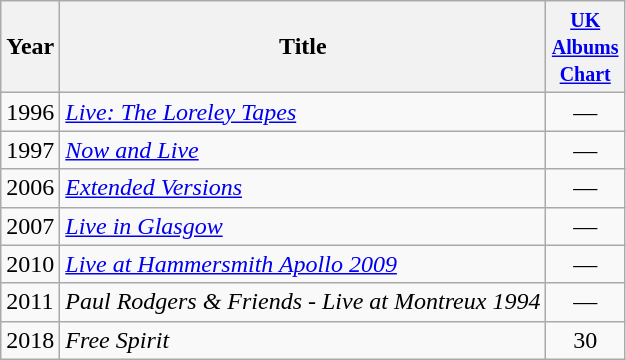<table class="wikitable">
<tr>
<th>Year</th>
<th>Title</th>
<th width="45"><small><a href='#'>UK Albums Chart</a></small></th>
</tr>
<tr>
<td>1996</td>
<td><em><a href='#'>Live: The Loreley Tapes</a></em></td>
<td align="center">—</td>
</tr>
<tr>
<td>1997</td>
<td><em><a href='#'>Now and Live</a></em></td>
<td align="center">—</td>
</tr>
<tr>
<td>2006</td>
<td><em><a href='#'>Extended Versions</a></em></td>
<td align="center">—</td>
</tr>
<tr>
<td>2007</td>
<td><em><a href='#'>Live in Glasgow</a></em></td>
<td align="center">—</td>
</tr>
<tr>
<td>2010</td>
<td><em><a href='#'>Live at Hammersmith Apollo 2009</a></em></td>
<td align="center">—</td>
</tr>
<tr>
<td>2011</td>
<td><em>Paul Rodgers & Friends - Live at Montreux 1994</em></td>
<td align="center">—</td>
</tr>
<tr>
<td>2018</td>
<td><em>Free Spirit</em></td>
<td align="center">30</td>
</tr>
</table>
